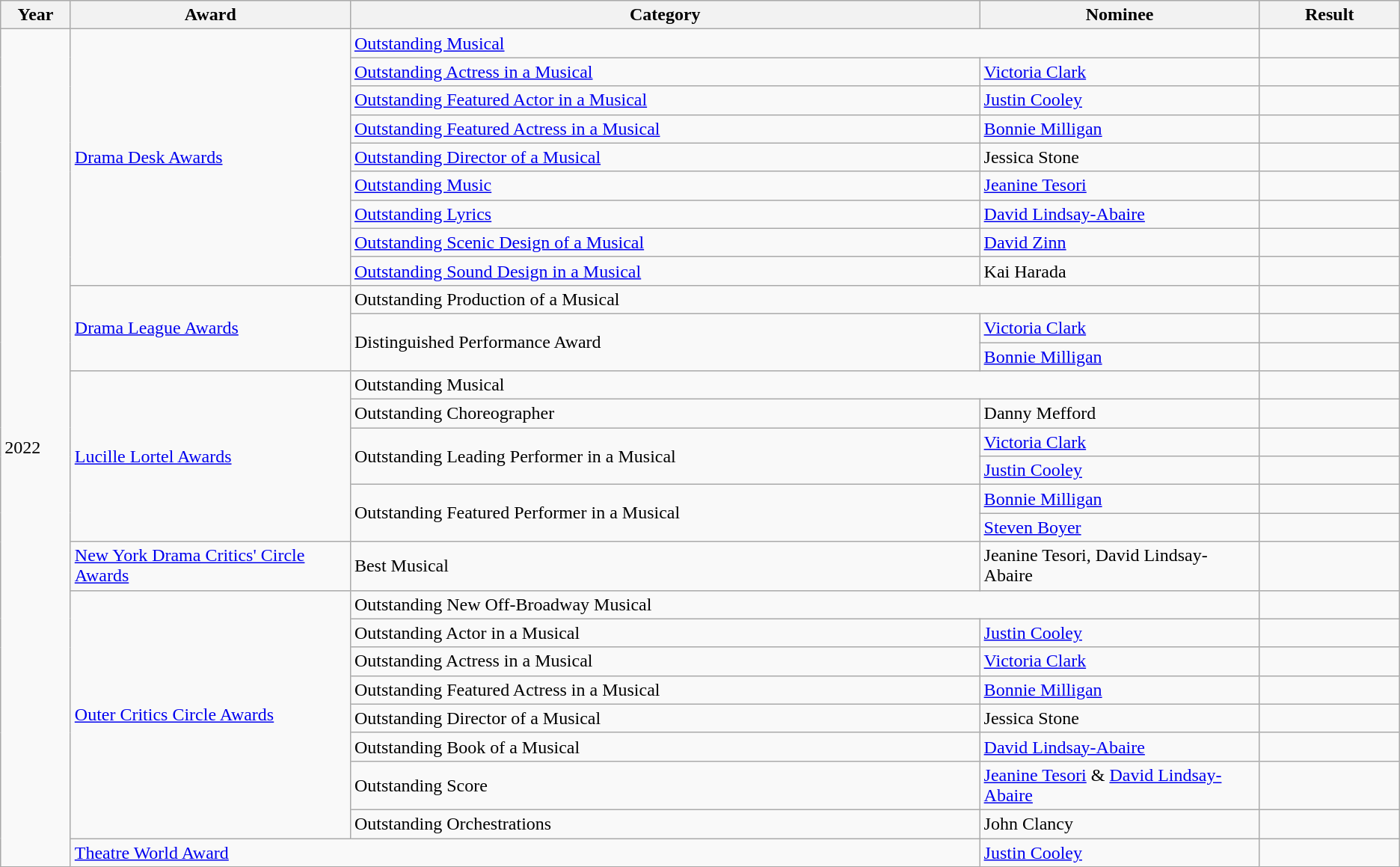<table class="wikitable">
<tr>
<th width="5%">Year</th>
<th width="20%">Award</th>
<th width="45%">Category</th>
<th width="20%">Nominee</th>
<th width="10%">Result</th>
</tr>
<tr>
<td rowspan="31">2022</td>
<td rowspan="9"><a href='#'>Drama Desk Awards</a></td>
<td colspan="2"><a href='#'>Outstanding Musical</a></td>
<td></td>
</tr>
<tr>
<td><a href='#'>Outstanding Actress in a Musical</a></td>
<td><a href='#'>Victoria Clark</a></td>
<td></td>
</tr>
<tr>
<td><a href='#'>Outstanding Featured Actor in a Musical</a></td>
<td><a href='#'>Justin Cooley</a></td>
<td></td>
</tr>
<tr>
<td><a href='#'>Outstanding Featured Actress in a Musical</a></td>
<td><a href='#'>Bonnie Milligan</a></td>
<td></td>
</tr>
<tr>
<td><a href='#'>Outstanding Director of a Musical</a></td>
<td>Jessica Stone</td>
<td></td>
</tr>
<tr>
<td><a href='#'>Outstanding Music</a></td>
<td><a href='#'>Jeanine Tesori</a></td>
<td></td>
</tr>
<tr>
<td><a href='#'>Outstanding Lyrics</a></td>
<td><a href='#'>David Lindsay-Abaire</a></td>
<td></td>
</tr>
<tr>
<td><a href='#'>Outstanding Scenic Design of a Musical</a></td>
<td><a href='#'>David Zinn</a></td>
<td></td>
</tr>
<tr>
<td><a href='#'>Outstanding Sound Design in a Musical</a></td>
<td>Kai Harada</td>
<td></td>
</tr>
<tr>
<td rowspan="3"><a href='#'>Drama League Awards</a></td>
<td colspan="2">Outstanding Production of a Musical</td>
<td></td>
</tr>
<tr>
<td rowspan="2">Distinguished Performance Award</td>
<td><a href='#'>Victoria Clark</a></td>
<td></td>
</tr>
<tr>
<td><a href='#'>Bonnie Milligan</a></td>
<td></td>
</tr>
<tr>
<td rowspan="6"><a href='#'>Lucille Lortel Awards</a></td>
<td colspan="2">Outstanding Musical</td>
<td></td>
</tr>
<tr>
<td>Outstanding Choreographer</td>
<td>Danny Mefford</td>
<td></td>
</tr>
<tr>
<td rowspan="2">Outstanding Leading Performer in a Musical</td>
<td><a href='#'>Victoria Clark</a></td>
<td></td>
</tr>
<tr>
<td><a href='#'>Justin Cooley</a></td>
<td></td>
</tr>
<tr>
<td rowspan="2">Outstanding Featured Performer in a Musical</td>
<td><a href='#'>Bonnie Milligan</a></td>
<td></td>
</tr>
<tr>
<td><a href='#'>Steven Boyer</a></td>
<td></td>
</tr>
<tr>
<td><a href='#'>New York Drama Critics' Circle Awards</a></td>
<td>Best Musical</td>
<td>Jeanine Tesori, David Lindsay-Abaire</td>
<td></td>
</tr>
<tr>
<td rowspan="8"><a href='#'>Outer Critics Circle Awards</a></td>
<td colspan="2">Outstanding New Off-Broadway Musical</td>
<td></td>
</tr>
<tr>
<td>Outstanding Actor in a Musical</td>
<td><a href='#'>Justin Cooley</a></td>
<td></td>
</tr>
<tr>
<td>Outstanding Actress in a Musical</td>
<td><a href='#'>Victoria Clark</a></td>
<td></td>
</tr>
<tr>
<td>Outstanding Featured Actress in a Musical</td>
<td><a href='#'>Bonnie Milligan</a></td>
<td></td>
</tr>
<tr>
<td>Outstanding Director of a Musical</td>
<td>Jessica Stone</td>
<td></td>
</tr>
<tr>
<td>Outstanding Book of a Musical</td>
<td><a href='#'>David Lindsay-Abaire</a></td>
<td></td>
</tr>
<tr>
<td>Outstanding Score</td>
<td><a href='#'>Jeanine Tesori</a> & <a href='#'>David Lindsay-Abaire</a></td>
<td></td>
</tr>
<tr>
<td>Outstanding Orchestrations</td>
<td>John Clancy</td>
<td></td>
</tr>
<tr>
<td colspan="2"><a href='#'>Theatre World Award</a></td>
<td><a href='#'>Justin Cooley</a></td>
<td></td>
</tr>
</table>
